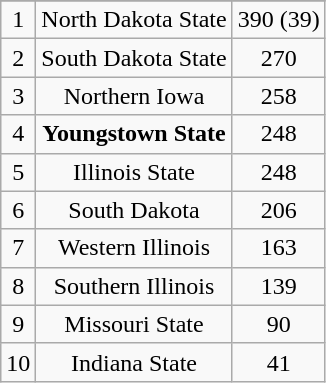<table class="wikitable">
<tr align="center">
</tr>
<tr align="center">
<td>1</td>
<td>North Dakota State</td>
<td>390 (39)</td>
</tr>
<tr align="center">
<td>2</td>
<td>South Dakota State</td>
<td>270</td>
</tr>
<tr align="center">
<td>3</td>
<td>Northern Iowa</td>
<td>258</td>
</tr>
<tr align="center">
<td>4</td>
<td><strong>Youngstown State</strong></td>
<td>248</td>
</tr>
<tr align="center">
<td>5</td>
<td>Illinois State</td>
<td>248</td>
</tr>
<tr align="center">
<td>6</td>
<td>South Dakota</td>
<td>206</td>
</tr>
<tr align="center">
<td>7</td>
<td>Western Illinois</td>
<td>163</td>
</tr>
<tr align="center">
<td>8</td>
<td>Southern Illinois</td>
<td>139</td>
</tr>
<tr align="center">
<td>9</td>
<td>Missouri State</td>
<td>90</td>
</tr>
<tr align="center">
<td>10</td>
<td>Indiana State</td>
<td>41</td>
</tr>
</table>
